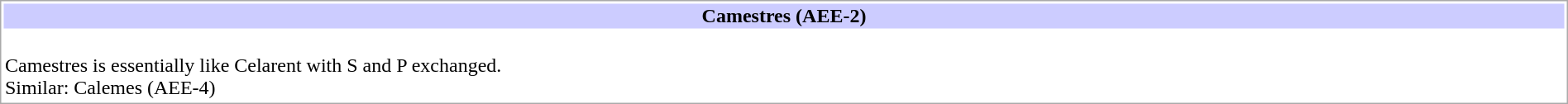<table class="collapsible collapsed" style="width: 100%; border: 1px solid #aaaaaa;">
<tr>
<th bgcolor="#ccccff">Camestres (AEE-2)</th>
</tr>
<tr>
<td><br>
Camestres is essentially like Celarent with S and P exchanged.<br>
Similar: Calemes (AEE-4)
</td>
</tr>
</table>
